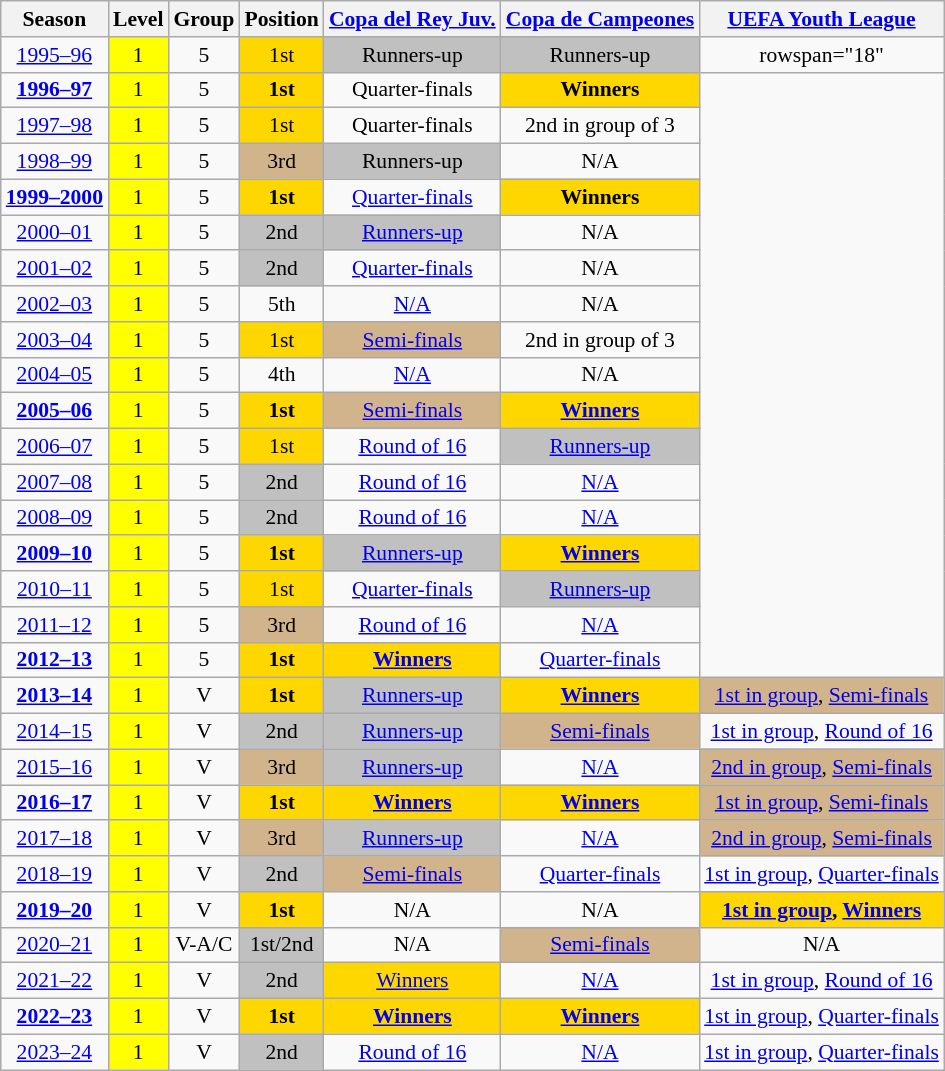<table class="wikitable" style="text-align:center; font-size:90%">
<tr>
<th>Season</th>
<th>Level</th>
<th>Group</th>
<th>Position</th>
<th><a href='#'>Copa del Rey Juv.</a></th>
<th><a href='#'>Copa de Campeones</a></th>
<th><a href='#'>UEFA Youth League</a></th>
</tr>
<tr>
<td><a href='#'>1995–96</a></td>
<td bgcolor=#FFFF00>1</td>
<td>5</td>
<td bgcolor=gold>1st</td>
<td bgcolor=silver>Runners-up</td>
<td bgcolor=silver>Runners-up</td>
<td>rowspan="18" </td>
</tr>
<tr>
<td><strong><a href='#'>1996–97</a></strong></td>
<td bgcolor=#FFFF00>1</td>
<td>5</td>
<td bgcolor=gold><strong>1st</strong></td>
<td>Quarter-finals</td>
<td bgcolor=gold><strong>Winners</strong></td>
</tr>
<tr>
<td><a href='#'>1997–98</a></td>
<td bgcolor=#FFFF00>1</td>
<td>5</td>
<td bgcolor=gold>1st</td>
<td>Quarter-finals</td>
<td>2nd in group of 3</td>
</tr>
<tr>
<td><a href='#'>1998–99</a></td>
<td bgcolor=#FFFF00>1</td>
<td>5</td>
<td bgcolor=#D2B48C>3rd</td>
<td bgcolor=silver>Runners-up</td>
<td>N/A</td>
</tr>
<tr>
<td><strong><a href='#'>1999–2000</a></strong></td>
<td bgcolor=#FFFF00>1</td>
<td>5</td>
<td bgcolor=gold><strong>1st</strong></td>
<td><a href='#'>Quarter-finals</a></td>
<td bgcolor=gold><strong>Winners</strong></td>
</tr>
<tr>
<td><a href='#'>2000–01</a></td>
<td bgcolor=#FFFF00>1</td>
<td>5</td>
<td bgcolor=silver>2nd</td>
<td bgcolor=silver><a href='#'>Runners-up</a></td>
<td>N/A</td>
</tr>
<tr>
<td><a href='#'>2001–02</a></td>
<td bgcolor=#FFFF00>1</td>
<td>5</td>
<td bgcolor=silver>2nd</td>
<td><a href='#'>Quarter-finals</a></td>
<td>N/A</td>
</tr>
<tr>
<td><a href='#'>2002–03</a></td>
<td bgcolor=#FFFF00>1</td>
<td>5</td>
<td>5th</td>
<td><a href='#'>N/A</a></td>
<td>N/A</td>
</tr>
<tr>
<td><a href='#'>2003–04</a></td>
<td bgcolor=#FFFF00>1</td>
<td>5</td>
<td bgcolor=gold>1st</td>
<td bgcolor=#D2B48C><a href='#'>Semi-finals</a></td>
<td>2nd in group of 3</td>
</tr>
<tr>
<td><a href='#'>2004–05</a></td>
<td bgcolor=#FFFF00>1</td>
<td>5</td>
<td>4th</td>
<td><a href='#'>N/A</a></td>
<td>N/A</td>
</tr>
<tr>
<td><strong><a href='#'>2005–06</a></strong></td>
<td bgcolor=#FFFF00>1</td>
<td>5</td>
<td bgcolor=gold><strong>1st</strong></td>
<td bgcolor=#D2B48C><a href='#'>Semi-finals</a></td>
<td bgcolor=gold><strong><a href='#'>Winners</a></strong></td>
</tr>
<tr>
<td><a href='#'>2006–07</a></td>
<td bgcolor=#FFFF00>1</td>
<td>5</td>
<td bgcolor=gold>1st</td>
<td><a href='#'>Round of 16</a></td>
<td bgcolor=silver><a href='#'>Runners-up</a></td>
</tr>
<tr>
<td><a href='#'>2007–08</a></td>
<td bgcolor=#FFFF00>1</td>
<td>5</td>
<td bgcolor=silver>2nd</td>
<td><a href='#'>Round of 16</a></td>
<td><a href='#'>N/A</a></td>
</tr>
<tr>
<td><a href='#'>2008–09</a></td>
<td bgcolor=#FFFF00>1</td>
<td>5</td>
<td bgcolor=silver>2nd</td>
<td><a href='#'>Round of 16</a></td>
<td><a href='#'>N/A</a></td>
</tr>
<tr>
<td><strong><a href='#'>2009–10</a></strong></td>
<td bgcolor=#FFFF00>1</td>
<td>5</td>
<td bgcolor=gold><strong>1st</strong></td>
<td bgcolor=silver><a href='#'>Runners-up</a></td>
<td bgcolor=gold><strong><a href='#'>Winners</a></strong></td>
</tr>
<tr>
<td><a href='#'>2010–11</a></td>
<td bgcolor=#FFFF00>1</td>
<td>5</td>
<td bgcolor=gold>1st</td>
<td><a href='#'>Quarter-finals</a></td>
<td bgcolor=silver><a href='#'>Runners-up</a></td>
</tr>
<tr>
<td><a href='#'>2011–12</a></td>
<td bgcolor=#FFFF00>1</td>
<td>5</td>
<td bgcolor=#D2B48C>3rd</td>
<td><a href='#'>Round of 16</a></td>
<td><a href='#'>N/A</a></td>
</tr>
<tr>
<td><strong><a href='#'>2012–13</a></strong></td>
<td bgcolor=#FFFF00>1</td>
<td>5</td>
<td bgcolor=gold><strong>1st</strong></td>
<td bgcolor=gold><strong><a href='#'>Winners</a></strong></td>
<td><a href='#'>Quarter-finals</a></td>
</tr>
<tr>
<td><strong><a href='#'>2013–14</a></strong></td>
<td bgcolor=#FFFF00>1</td>
<td>V</td>
<td bgcolor=gold><strong>1st</strong></td>
<td bgcolor=silver><a href='#'>Runners-up</a></td>
<td bgcolor=gold><strong><a href='#'>Winners</a></strong></td>
<td bgcolor=#D2B48C><a href='#'>1st in group</a>, <a href='#'>Semi-finals</a></td>
</tr>
<tr>
<td><a href='#'>2014–15</a></td>
<td bgcolor=#FFFF00>1</td>
<td>V</td>
<td bgcolor=silver>2nd</td>
<td bgcolor=silver><a href='#'>Runners-up</a></td>
<td bgcolor=#D2B48C><a href='#'>Semi-finals</a></td>
<td><a href='#'>1st in group</a>, <a href='#'>Round of 16</a></td>
</tr>
<tr>
<td><a href='#'>2015–16</a></td>
<td bgcolor=#FFFF00>1</td>
<td>V</td>
<td bgcolor=#D2B48C>3rd</td>
<td bgcolor=silver><a href='#'>Runners-up</a></td>
<td><a href='#'>N/A</a></td>
<td bgcolor=#D2B48C><a href='#'>2nd in group</a>, <a href='#'>Semi-finals</a></td>
</tr>
<tr>
<td><strong><a href='#'>2016–17</a></strong></td>
<td bgcolor=#FFFF00>1</td>
<td>V</td>
<td bgcolor=gold><strong>1st</strong></td>
<td bgcolor=gold><strong><a href='#'>Winners</a></strong></td>
<td bgcolor=gold><strong><a href='#'>Winners</a></strong></td>
<td bgcolor=#D2B48C><a href='#'>1st in group</a>, <a href='#'>Semi-finals</a></td>
</tr>
<tr>
<td><a href='#'>2017–18</a></td>
<td bgcolor=#FFFF00>1</td>
<td>V</td>
<td bgcolor=#D2B48C>3rd</td>
<td bgcolor=silver><a href='#'>Runners-up</a></td>
<td><a href='#'>N/A</a></td>
<td bgcolor=#D2B48C><a href='#'>2nd in group</a>, <a href='#'>Semi-finals</a></td>
</tr>
<tr>
<td><a href='#'>2018–19</a></td>
<td bgcolor=#FFFF00>1</td>
<td>V</td>
<td bgcolor=silver>2nd</td>
<td bgcolor=#D2B48C><a href='#'>Semi-finals</a></td>
<td><a href='#'>Quarter-finals</a></td>
<td><a href='#'>1st in group</a>, <a href='#'>Quarter-finals</a></td>
</tr>
<tr>
<td><strong><a href='#'>2019–20</a></strong></td>
<td bgcolor=#FFFF00>1</td>
<td>V</td>
<td bgcolor=gold><strong>1st</strong></td>
<td>N/A</td>
<td>N/A</td>
<td bgcolor=gold><strong><a href='#'>1st in group</a>, <a href='#'>Winners</a></strong></td>
</tr>
<tr>
<td><a href='#'>2020–21</a></td>
<td bgcolor=#FFFF00>1</td>
<td>V-A/C</td>
<td bgcolor=silver>1st/2nd</td>
<td>N/A</td>
<td bgcolor=#D2B48C><a href='#'>Semi-finals</a></td>
<td>N/A</td>
</tr>
<tr>
<td><a href='#'>2021–22</a></td>
<td bgcolor=#FFFF00>1</td>
<td>V</td>
<td bgcolor=silver>2nd</td>
<td bgcolor=gold><a href='#'>Winners</a></td>
<td><a href='#'>N/A</a></td>
<td><a href='#'>1st in group</a>, <a href='#'>Round of 16</a></td>
</tr>
<tr>
<td><strong><a href='#'>2022–23</a></strong></td>
<td bgcolor=#FFFF00>1</td>
<td>V</td>
<td bgcolor=gold><strong>1st</strong></td>
<td bgcolor=gold><strong><a href='#'>Winners</a></strong></td>
<td bgcolor=gold><strong><a href='#'>Winners</a></strong></td>
<td><a href='#'>1st in group</a>, <a href='#'>Quarter-finals</a></td>
</tr>
<tr>
<td><a href='#'>2023–24</a></td>
<td bgcolor=#FFFF00>1</td>
<td>V</td>
<td bgcolor=silver>2nd</td>
<td><a href='#'>Round of 16</a></td>
<td><a href='#'>N/A</a></td>
<td><a href='#'>1st in group</a>, <a href='#'>Quarter-finals</a></td>
</tr>
</table>
